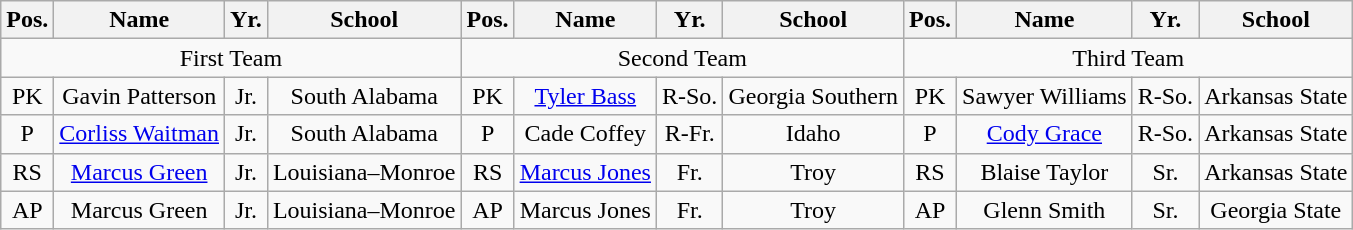<table class="wikitable">
<tr>
<th>Pos.</th>
<th>Name</th>
<th>Yr.</th>
<th>School</th>
<th>Pos.</th>
<th>Name</th>
<th>Yr.</th>
<th>School</th>
<th>Pos.</th>
<th>Name</th>
<th>Yr.</th>
<th>School</th>
</tr>
<tr>
<td colspan="4" style="text-align:center;">First Team</td>
<td colspan="4" style="text-align:center;">Second Team</td>
<td colspan="4" style="text-align:center;">Third Team</td>
</tr>
<tr style="text-align:center;">
<td>PK</td>
<td>Gavin Patterson</td>
<td>Jr.</td>
<td>South Alabama</td>
<td>PK</td>
<td><a href='#'>Tyler Bass</a></td>
<td>R-So.</td>
<td>Georgia Southern</td>
<td>PK</td>
<td>Sawyer Williams</td>
<td>R-So.</td>
<td>Arkansas State</td>
</tr>
<tr style="text-align:center;">
<td>P</td>
<td><a href='#'>Corliss Waitman</a></td>
<td>Jr.</td>
<td>South Alabama</td>
<td>P</td>
<td>Cade Coffey</td>
<td>R-Fr.</td>
<td>Idaho</td>
<td>P</td>
<td><a href='#'>Cody Grace</a></td>
<td>R-So.</td>
<td>Arkansas State</td>
</tr>
<tr style="text-align:center;">
<td>RS</td>
<td><a href='#'>Marcus Green</a></td>
<td>Jr.</td>
<td>Louisiana–Monroe</td>
<td>RS</td>
<td><a href='#'>Marcus Jones</a></td>
<td>Fr.</td>
<td>Troy</td>
<td>RS</td>
<td>Blaise Taylor</td>
<td>Sr.</td>
<td>Arkansas State</td>
</tr>
<tr style="text-align:center;">
<td>AP</td>
<td>Marcus Green</td>
<td>Jr.</td>
<td>Louisiana–Monroe</td>
<td>AP</td>
<td>Marcus Jones</td>
<td>Fr.</td>
<td>Troy</td>
<td>AP</td>
<td>Glenn Smith</td>
<td>Sr.</td>
<td>Georgia State</td>
</tr>
</table>
